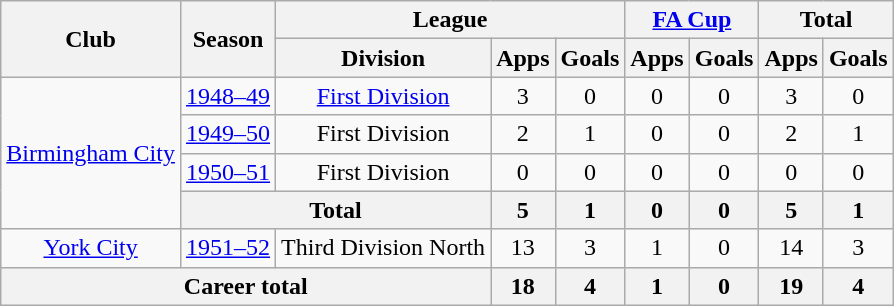<table class="wikitable" style="text-align:center;">
<tr>
<th rowspan="2">Club</th>
<th rowspan="2">Season</th>
<th colspan="3">League</th>
<th colspan="2"><a href='#'>FA Cup</a></th>
<th colspan="2">Total</th>
</tr>
<tr>
<th>Division</th>
<th>Apps</th>
<th>Goals</th>
<th>Apps</th>
<th>Goals</th>
<th>Apps</th>
<th>Goals</th>
</tr>
<tr>
<td rowspan="4"><a href='#'>Birmingham City</a></td>
<td><a href='#'>1948–49</a></td>
<td><a href='#'>First Division</a></td>
<td>3</td>
<td>0</td>
<td>0</td>
<td>0</td>
<td>3</td>
<td>0</td>
</tr>
<tr>
<td><a href='#'>1949–50</a></td>
<td>First Division</td>
<td>2</td>
<td>1</td>
<td>0</td>
<td>0</td>
<td>2</td>
<td>1</td>
</tr>
<tr>
<td><a href='#'>1950–51</a></td>
<td>First Division</td>
<td>0</td>
<td>0</td>
<td>0</td>
<td>0</td>
<td>0</td>
<td>0</td>
</tr>
<tr>
<th colspan="2">Total</th>
<th>5</th>
<th>1</th>
<th>0</th>
<th>0</th>
<th>5</th>
<th>1</th>
</tr>
<tr>
<td><a href='#'>York City</a></td>
<td><a href='#'>1951–52</a></td>
<td>Third Division North</td>
<td>13</td>
<td>3</td>
<td>1</td>
<td>0</td>
<td>14</td>
<td>3</td>
</tr>
<tr>
<th colspan="3">Career total</th>
<th>18</th>
<th>4</th>
<th>1</th>
<th>0</th>
<th>19</th>
<th>4</th>
</tr>
</table>
